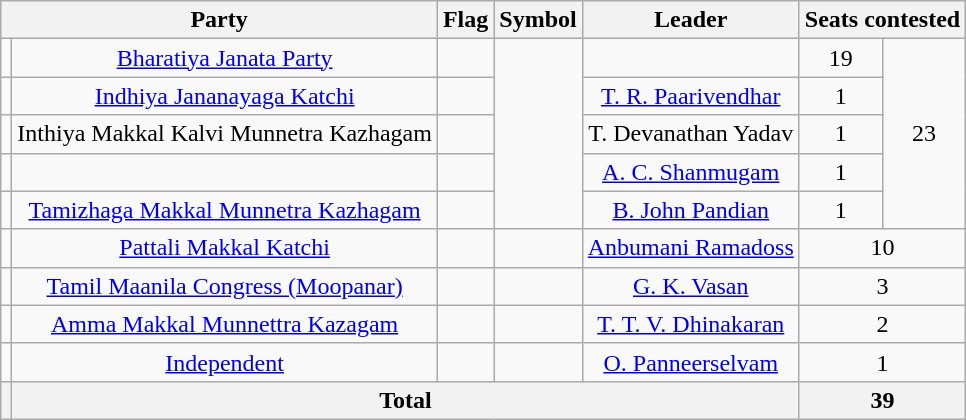<table class="wikitable " style="text-align:center;">
<tr>
<th colspan=2>Party</th>
<th>Flag</th>
<th>Symbol</th>
<th>Leader</th>
<th colspan="2">Seats contested</th>
</tr>
<tr>
<td></td>
<td><a href='#'>Bharatiya Janata Party</a></td>
<td></td>
<td rowspan="5"></td>
<td></td>
<td>19</td>
<td rowspan="5">23</td>
</tr>
<tr>
<td></td>
<td><a href='#'>Indhiya Jananayaga Katchi</a></td>
<td></td>
<td><a href='#'>T. R. Paarivendhar</a></td>
<td>1</td>
</tr>
<tr>
<td></td>
<td>Inthiya Makkal Kalvi Munnetra Kazhagam</td>
<td></td>
<td>T. Devanathan Yadav</td>
<td>1</td>
</tr>
<tr>
<td></td>
<td></td>
<td></td>
<td><a href='#'>A. C. Shanmugam</a></td>
<td>1</td>
</tr>
<tr>
<td></td>
<td><a href='#'>Tamizhaga Makkal Munnetra Kazhagam</a></td>
<td></td>
<td><a href='#'>B. John Pandian</a></td>
<td>1</td>
</tr>
<tr>
<td></td>
<td><a href='#'>Pattali Makkal Katchi</a></td>
<td></td>
<td></td>
<td><a href='#'>Anbumani Ramadoss</a></td>
<td colspan="2">10</td>
</tr>
<tr>
<td></td>
<td><a href='#'>Tamil Maanila Congress (Moopanar)</a></td>
<td></td>
<td></td>
<td><a href='#'>G. K. Vasan</a></td>
<td colspan="2">3</td>
</tr>
<tr>
<td></td>
<td><a href='#'>Amma Makkal Munnettra Kazagam</a></td>
<td></td>
<td></td>
<td><a href='#'>T. T. V. Dhinakaran</a></td>
<td colspan="2">2</td>
</tr>
<tr>
<td></td>
<td><a href='#'>Independent</a></td>
<td></td>
<td></td>
<td><a href='#'>O. Panneerselvam</a></td>
<td colspan="2">1</td>
</tr>
<tr>
<th></th>
<th Colspan=4>Total</th>
<th Colspan=2>39</th>
</tr>
</table>
